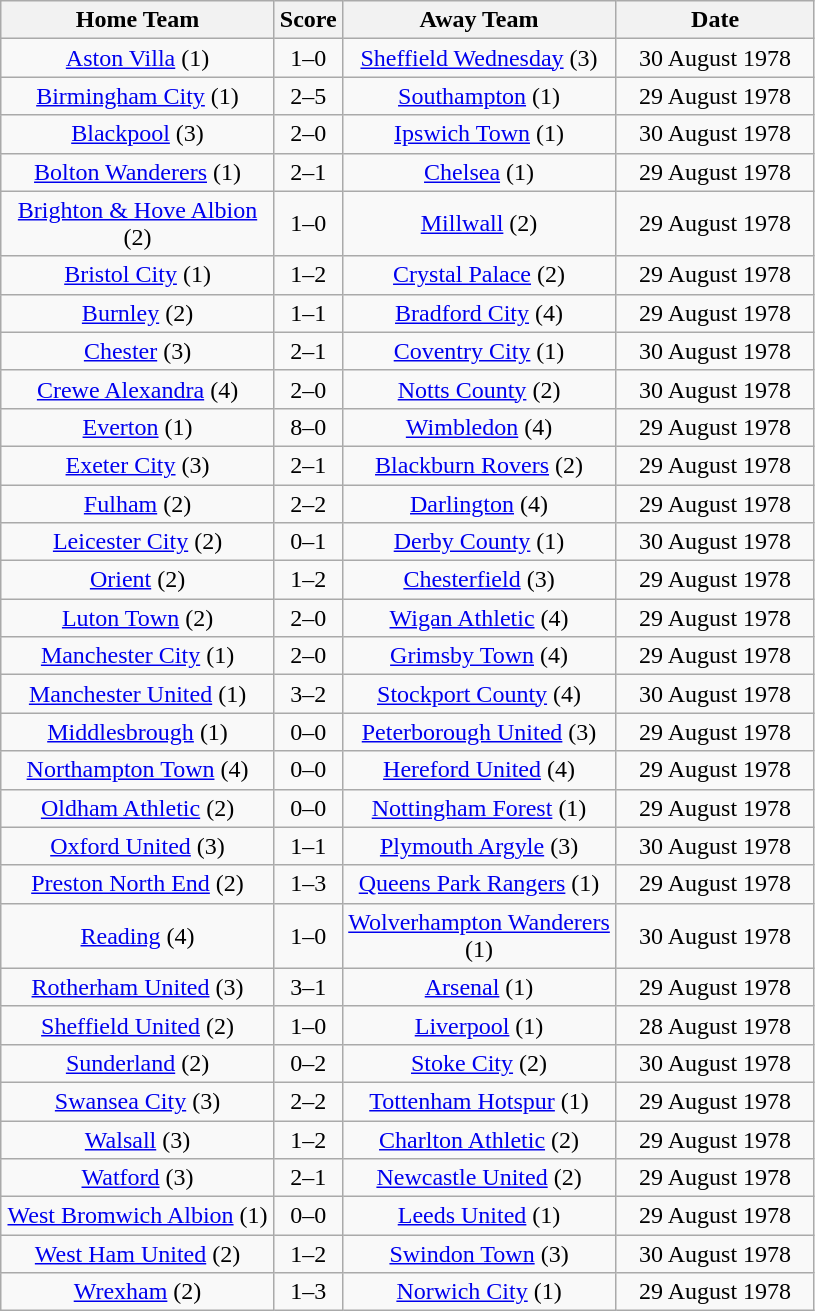<table class="wikitable" style="text-align:center;">
<tr>
<th width=175>Home Team</th>
<th width=20>Score</th>
<th width=175>Away Team</th>
<th width=125>Date</th>
</tr>
<tr>
<td><a href='#'>Aston Villa</a> (1)</td>
<td>1–0</td>
<td><a href='#'>Sheffield Wednesday</a> (3)</td>
<td>30 August 1978</td>
</tr>
<tr>
<td><a href='#'>Birmingham City</a>  (1)</td>
<td>2–5</td>
<td><a href='#'>Southampton</a> (1)</td>
<td>29 August 1978</td>
</tr>
<tr>
<td><a href='#'>Blackpool</a> (3)</td>
<td>2–0</td>
<td><a href='#'>Ipswich Town</a> (1)</td>
<td>30 August 1978</td>
</tr>
<tr>
<td><a href='#'>Bolton Wanderers</a> (1)</td>
<td>2–1</td>
<td><a href='#'>Chelsea</a> (1)</td>
<td>29 August 1978</td>
</tr>
<tr>
<td><a href='#'>Brighton & Hove Albion</a> (2)</td>
<td>1–0</td>
<td><a href='#'>Millwall</a> (2)</td>
<td>29 August 1978</td>
</tr>
<tr>
<td><a href='#'>Bristol City</a> (1)</td>
<td>1–2</td>
<td><a href='#'>Crystal Palace</a> (2)</td>
<td>29 August 1978</td>
</tr>
<tr>
<td><a href='#'>Burnley</a> (2)</td>
<td>1–1</td>
<td><a href='#'>Bradford City</a>  (4)</td>
<td>29 August 1978</td>
</tr>
<tr>
<td><a href='#'>Chester</a> (3)</td>
<td>2–1</td>
<td><a href='#'>Coventry City</a> (1)</td>
<td>30 August 1978</td>
</tr>
<tr>
<td><a href='#'>Crewe Alexandra</a> (4)</td>
<td>2–0</td>
<td><a href='#'>Notts County</a> (2)</td>
<td>30 August 1978</td>
</tr>
<tr>
<td><a href='#'>Everton</a> (1)</td>
<td>8–0</td>
<td><a href='#'>Wimbledon</a> (4)</td>
<td>29 August 1978</td>
</tr>
<tr>
<td><a href='#'>Exeter City</a> (3)</td>
<td>2–1</td>
<td><a href='#'>Blackburn Rovers</a> (2)</td>
<td>29 August 1978</td>
</tr>
<tr>
<td><a href='#'>Fulham</a> (2)</td>
<td>2–2</td>
<td><a href='#'>Darlington</a> (4)</td>
<td>29 August 1978</td>
</tr>
<tr>
<td><a href='#'>Leicester City</a> (2)</td>
<td>0–1</td>
<td><a href='#'>Derby County</a> (1)</td>
<td>30 August 1978</td>
</tr>
<tr>
<td><a href='#'>Orient</a> (2)</td>
<td>1–2</td>
<td><a href='#'>Chesterfield</a> (3)</td>
<td>29 August 1978</td>
</tr>
<tr>
<td><a href='#'>Luton Town</a> (2)</td>
<td>2–0</td>
<td><a href='#'>Wigan Athletic</a> (4)</td>
<td>29 August 1978</td>
</tr>
<tr>
<td><a href='#'>Manchester City</a> (1)</td>
<td>2–0</td>
<td><a href='#'>Grimsby Town</a> (4)</td>
<td>29 August 1978</td>
</tr>
<tr>
<td><a href='#'>Manchester United</a> (1)</td>
<td>3–2</td>
<td><a href='#'>Stockport County</a> (4)</td>
<td>30 August 1978</td>
</tr>
<tr>
<td><a href='#'>Middlesbrough</a> (1)</td>
<td>0–0</td>
<td><a href='#'>Peterborough United</a> (3)</td>
<td>29 August 1978</td>
</tr>
<tr>
<td><a href='#'>Northampton Town</a> (4)</td>
<td>0–0</td>
<td><a href='#'>Hereford United</a> (4)</td>
<td>29 August 1978</td>
</tr>
<tr>
<td><a href='#'>Oldham Athletic</a> (2)</td>
<td>0–0</td>
<td><a href='#'>Nottingham Forest</a> (1)</td>
<td>29 August 1978</td>
</tr>
<tr>
<td><a href='#'>Oxford United</a> (3)</td>
<td>1–1</td>
<td><a href='#'>Plymouth Argyle</a> (3)</td>
<td>30 August 1978</td>
</tr>
<tr>
<td><a href='#'>Preston North End</a> (2)</td>
<td>1–3</td>
<td><a href='#'>Queens Park Rangers</a> (1)</td>
<td>29 August 1978</td>
</tr>
<tr>
<td><a href='#'>Reading</a> (4)</td>
<td>1–0</td>
<td><a href='#'>Wolverhampton Wanderers</a> (1)</td>
<td>30 August 1978</td>
</tr>
<tr>
<td><a href='#'>Rotherham United</a> (3)</td>
<td>3–1</td>
<td><a href='#'>Arsenal</a> (1)</td>
<td>29 August 1978</td>
</tr>
<tr>
<td><a href='#'>Sheffield United</a> (2)</td>
<td>1–0</td>
<td><a href='#'>Liverpool</a> (1)</td>
<td>28 August 1978</td>
</tr>
<tr>
<td><a href='#'>Sunderland</a> (2)</td>
<td>0–2</td>
<td><a href='#'>Stoke City</a> (2)</td>
<td>30 August 1978</td>
</tr>
<tr>
<td><a href='#'>Swansea City</a> (3)</td>
<td>2–2</td>
<td><a href='#'>Tottenham Hotspur</a> (1)</td>
<td>29 August 1978</td>
</tr>
<tr>
<td><a href='#'>Walsall</a> (3)</td>
<td>1–2</td>
<td><a href='#'>Charlton Athletic</a> (2)</td>
<td>29 August 1978</td>
</tr>
<tr>
<td><a href='#'>Watford</a> (3)</td>
<td>2–1</td>
<td><a href='#'>Newcastle United</a> (2)</td>
<td>29 August 1978</td>
</tr>
<tr>
<td><a href='#'>West Bromwich Albion</a> (1)</td>
<td>0–0</td>
<td><a href='#'>Leeds United</a> (1)</td>
<td>29 August 1978</td>
</tr>
<tr>
<td><a href='#'>West Ham United</a> (2)</td>
<td>1–2</td>
<td><a href='#'>Swindon Town</a> (3)</td>
<td>30 August 1978</td>
</tr>
<tr>
<td><a href='#'>Wrexham</a> (2)</td>
<td>1–3</td>
<td><a href='#'>Norwich City</a> (1)</td>
<td>29 August 1978</td>
</tr>
</table>
